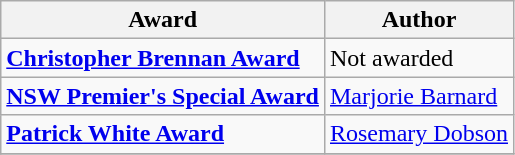<table class="wikitable">
<tr>
<th>Award</th>
<th>Author</th>
</tr>
<tr>
<td><strong><a href='#'>Christopher Brennan Award</a></strong></td>
<td>Not awarded</td>
</tr>
<tr>
<td><strong><a href='#'>NSW Premier's Special Award</a></strong></td>
<td><a href='#'>Marjorie Barnard</a></td>
</tr>
<tr>
<td><strong><a href='#'>Patrick White Award</a></strong></td>
<td><a href='#'>Rosemary Dobson</a></td>
</tr>
<tr>
</tr>
</table>
